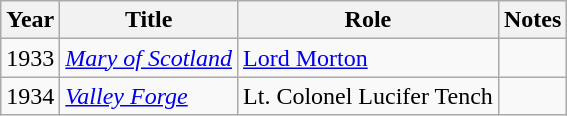<table class="wikitable sortable">
<tr>
<th>Year</th>
<th>Title</th>
<th>Role</th>
<th class="unsortable">Notes</th>
</tr>
<tr>
<td>1933</td>
<td><em><a href='#'>Mary of Scotland</a></em></td>
<td><a href='#'>Lord Morton</a></td>
<td></td>
</tr>
<tr>
<td>1934</td>
<td><em><a href='#'>Valley Forge</a></em></td>
<td>Lt. Colonel Lucifer Tench</td>
<td></td>
</tr>
</table>
